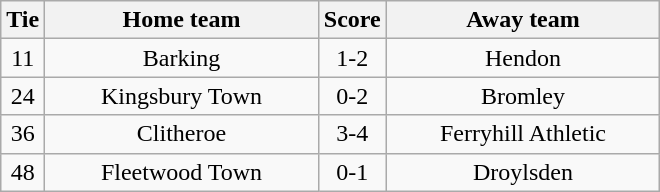<table class="wikitable" style="text-align:center;">
<tr>
<th width=20>Tie</th>
<th width=175>Home team</th>
<th width=20>Score</th>
<th width=175>Away team</th>
</tr>
<tr>
<td>11</td>
<td>Barking</td>
<td>1-2</td>
<td>Hendon</td>
</tr>
<tr>
<td>24</td>
<td>Kingsbury Town</td>
<td>0-2</td>
<td>Bromley</td>
</tr>
<tr>
<td>36</td>
<td>Clitheroe</td>
<td>3-4</td>
<td>Ferryhill Athletic</td>
</tr>
<tr>
<td>48</td>
<td>Fleetwood Town</td>
<td>0-1</td>
<td>Droylsden</td>
</tr>
</table>
